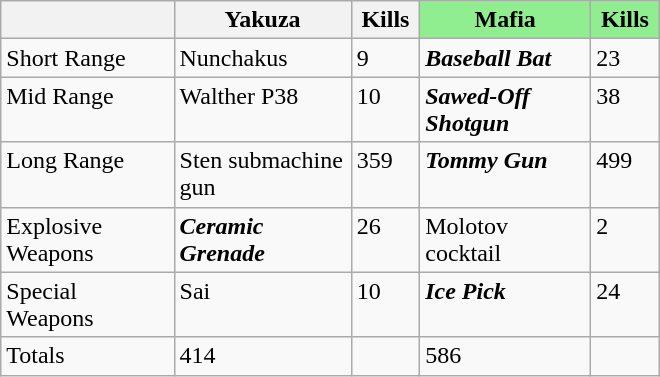<table class="wikitable" style="text-align:left; width:440px; height:200px">
<tr valign="top">
<th style="width:120px;"></th>
<th style="width:120px;">Yakuza</th>
<th style="width:40px;">Kills</th>
<th style="width:120px; background:lightgreen;">Mafia</th>
<th style="width:40px; background:lightgreen;">Kills</th>
</tr>
<tr valign="top">
<td>Short Range</td>
<td>Nunchakus</td>
<td>9</td>
<td><strong><em>Baseball Bat</em></strong></td>
<td>23</td>
</tr>
<tr valign="top">
<td>Mid Range</td>
<td>Walther P38</td>
<td>10</td>
<td><strong><em>Sawed-Off Shotgun</em></strong></td>
<td>38</td>
</tr>
<tr valign="top">
<td>Long Range</td>
<td>Sten submachine gun</td>
<td>359</td>
<td><strong><em>Tommy Gun</em></strong></td>
<td>499</td>
</tr>
<tr valign="top">
<td>Explosive Weapons</td>
<td><strong><em>Ceramic Grenade</em></strong></td>
<td>26</td>
<td>Molotov cocktail</td>
<td>2</td>
</tr>
<tr valign="top">
<td>Special Weapons</td>
<td>Sai</td>
<td>10</td>
<td><strong><em>Ice Pick</em></strong></td>
<td>24</td>
</tr>
<tr valign="top">
<td>Totals</td>
<td>414</td>
<td></td>
<td>586</td>
<td></td>
</tr>
</table>
